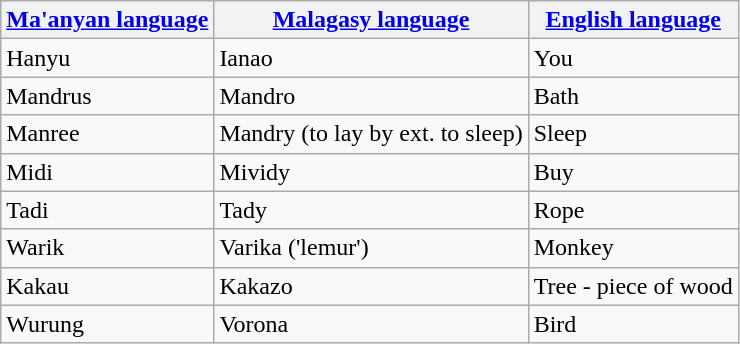<table class="wikitable">
<tr>
<th><a href='#'>Ma'anyan language</a></th>
<th><a href='#'>Malagasy language</a></th>
<th><a href='#'>English language</a></th>
</tr>
<tr>
<td>Hanyu</td>
<td>Ianao</td>
<td>You</td>
</tr>
<tr>
<td>Mandrus</td>
<td>Mandro</td>
<td>Bath</td>
</tr>
<tr>
<td>Manree</td>
<td>Mandry (to lay by ext. to sleep)</td>
<td>Sleep</td>
</tr>
<tr>
<td>Midi</td>
<td>Mividy</td>
<td>Buy</td>
</tr>
<tr>
<td>Tadi</td>
<td>Tady</td>
<td>Rope</td>
</tr>
<tr>
<td>Warik</td>
<td>Varika ('lemur')</td>
<td>Monkey</td>
</tr>
<tr>
<td>Kakau</td>
<td>Kakazo</td>
<td>Tree - piece of wood</td>
</tr>
<tr>
<td>Wurung</td>
<td>Vorona</td>
<td>Bird</td>
</tr>
</table>
